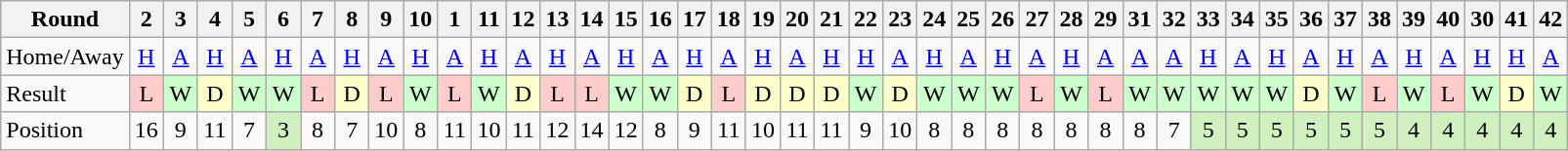<table class=wikitable style="text-align:center;font-size: 100%">
<tr>
<th>Round</th>
<th width="16">2</th>
<th width="16">3</th>
<th width="16">4</th>
<th width="16">5</th>
<th width="16">6</th>
<th width="16">7</th>
<th width="16">8</th>
<th width="16">9</th>
<th width="16">10</th>
<th width="16">1</th>
<th width="16">11</th>
<th width="16">12</th>
<th width="16">13</th>
<th width="16">14</th>
<th width="16">15</th>
<th width="16">16</th>
<th width="16">17</th>
<th width="16">18</th>
<th width="16">19</th>
<th width="16">20</th>
<th width="16">21</th>
<th width="16">22</th>
<th width="16">23</th>
<th width="16">24</th>
<th width="16">25</th>
<th width="16">26</th>
<th width="16">27</th>
<th width="16">28</th>
<th width="16">29</th>
<th width="16">31</th>
<th width="16">32</th>
<th width="16">33</th>
<th width="16">34</th>
<th width="16">35</th>
<th width="16">36</th>
<th width="16">37</th>
<th width="16">38</th>
<th width="16">39</th>
<th width="16">40</th>
<th width="16">30</th>
<th width="16">41</th>
<th width="16">42</th>
</tr>
<tr>
<td style="text-align:left;">Home/Away</td>
<td><a href='#'>H</a></td>
<td><a href='#'>A</a></td>
<td><a href='#'>H</a></td>
<td><a href='#'>A</a></td>
<td><a href='#'>H</a></td>
<td><a href='#'>A</a></td>
<td><a href='#'>H</a></td>
<td><a href='#'>A</a></td>
<td><a href='#'>H</a></td>
<td><a href='#'>A</a></td>
<td><a href='#'>H</a></td>
<td><a href='#'>A</a></td>
<td><a href='#'>H</a></td>
<td><a href='#'>A</a></td>
<td><a href='#'>H</a></td>
<td><a href='#'>A</a></td>
<td><a href='#'>H</a></td>
<td><a href='#'>A</a></td>
<td><a href='#'>H</a></td>
<td><a href='#'>A</a></td>
<td><a href='#'>H</a></td>
<td><a href='#'>H</a></td>
<td><a href='#'>A</a></td>
<td><a href='#'>H</a></td>
<td><a href='#'>A</a></td>
<td><a href='#'>H</a></td>
<td><a href='#'>A</a></td>
<td><a href='#'>H</a></td>
<td><a href='#'>A</a></td>
<td><a href='#'>A</a></td>
<td><a href='#'>A</a></td>
<td><a href='#'>H</a></td>
<td><a href='#'>A</a></td>
<td><a href='#'>H</a></td>
<td><a href='#'>A</a></td>
<td><a href='#'>H</a></td>
<td><a href='#'>A</a></td>
<td><a href='#'>H</a></td>
<td><a href='#'>A</a></td>
<td><a href='#'>H</a></td>
<td><a href='#'>H</a></td>
<td><a href='#'>A</a></td>
</tr>
<tr>
<td style="text-align:left;">Result</td>
<td style="background:#ffcccc">L</td>
<td style="background:#ccffcc">W</td>
<td style="background:#ffffcc">D</td>
<td style="background:#ccffcc">W</td>
<td style="background:#ccffcc">W</td>
<td style="background:#ffcccc">L</td>
<td style="background:#ffffcc">D</td>
<td style="background:#ffcccc">L</td>
<td style="background:#ccffcc">W</td>
<td style="background:#ffcccc">L</td>
<td style="background:#ccffcc">W</td>
<td style="background:#ffffcc">D</td>
<td style="background:#ffcccc">L</td>
<td style="background:#ffcccc">L</td>
<td style="background:#ccffcc">W</td>
<td style="background:#ccffcc">W</td>
<td style="background:#ffffcc">D</td>
<td style="background:#ffcccc">L</td>
<td style="background:#ffffcc">D</td>
<td style="background:#ffffcc">D</td>
<td style="background:#ffffcc">D</td>
<td style="background:#ccffcc">W</td>
<td style="background:#ffffcc">D</td>
<td style="background:#ccffcc">W</td>
<td style="background:#ccffcc">W</td>
<td style="background:#ccffcc">W</td>
<td style="background:#ffcccc">L</td>
<td style="background:#ccffcc">W</td>
<td style="background:#ffcccc">L</td>
<td style="background:#ccffcc">W</td>
<td style="background:#ccffcc">W</td>
<td style="background:#ccffcc">W</td>
<td style="background:#ccffcc">W</td>
<td style="background:#ccffcc">W</td>
<td style="background:#ffffcc">D</td>
<td style="background:#ccffcc">W</td>
<td style="background:#ffcccc">L</td>
<td style="background:#ccffcc">W</td>
<td style="background:#ffcccc">L</td>
<td style="background:#ccffcc">W</td>
<td style="background:#ffffcc">D</td>
<td style="background:#ccffcc">W</td>
</tr>
<tr>
<td style="text-align:left;">Position</td>
<td>16</td>
<td>9</td>
<td>11</td>
<td>7</td>
<td style="background:#D0F0C0">3</td>
<td>8</td>
<td>7</td>
<td>10</td>
<td>8</td>
<td>11</td>
<td>10</td>
<td>11</td>
<td>12</td>
<td>14</td>
<td>12</td>
<td>8</td>
<td>9</td>
<td>11</td>
<td>10</td>
<td>11</td>
<td>11</td>
<td>9</td>
<td>10</td>
<td>8</td>
<td>8</td>
<td>8</td>
<td>8</td>
<td>8</td>
<td>8</td>
<td>8</td>
<td>7</td>
<td style="background:#D0F0C0">5</td>
<td style="background:#D0F0C0">5</td>
<td style="background:#D0F0C0">5</td>
<td style="background:#D0F0C0">5</td>
<td style="background:#D0F0C0">5</td>
<td style="background:#D0F0C0">5</td>
<td style="background:#D0F0C0">4</td>
<td style="background:#D0F0C0">4</td>
<td style="background:#D0F0C0">4</td>
<td style="background:#D0F0C0">4</td>
<td style="background:#D0F0C0">4</td>
</tr>
</table>
